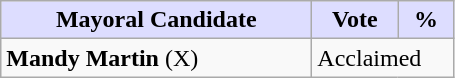<table class="wikitable">
<tr>
<th style="background:#ddf; width:200px;">Mayoral Candidate</th>
<th style="background:#ddf; width:50px;">Vote</th>
<th style="background:#ddf; width:30px;">%</th>
</tr>
<tr>
<td><strong>Mandy Martin</strong> (X)</td>
<td colspan="2">Acclaimed</td>
</tr>
</table>
